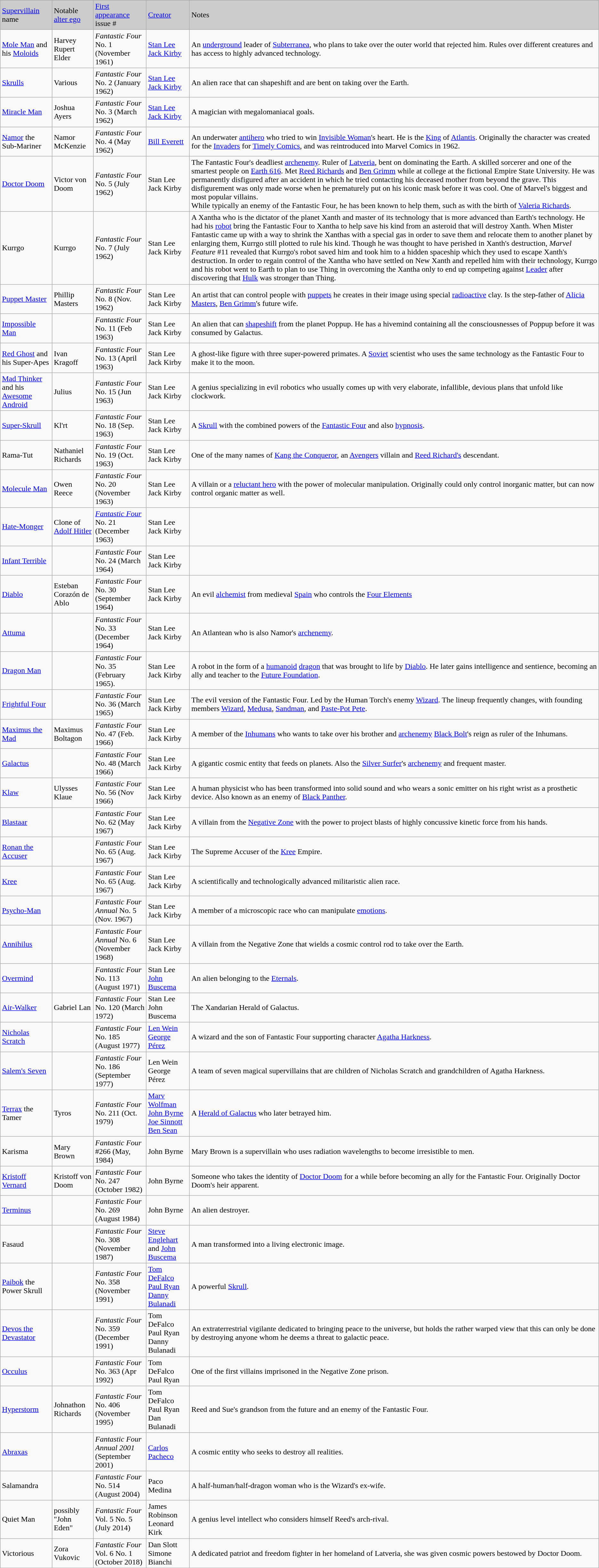<table class=wikitable>
<tr style="background:#EFEFEF">
</tr>
<tr bgcolor="#CCCCCC">
<td><a href='#'>Supervillain</a> name</td>
<td>Notable <a href='#'>alter ego</a></td>
<td><a href='#'>First appearance</a> issue #</td>
<td><a href='#'>Creator</a></td>
<td>Notes</td>
</tr>
<tr>
<td><a href='#'>Mole Man</a> and his <a href='#'>Moloids</a></td>
<td>Harvey Rupert Elder</td>
<td><em>Fantastic Four</em> No. 1 (November 1961)</td>
<td><a href='#'>Stan Lee</a><br><a href='#'>Jack Kirby</a></td>
<td>An <a href='#'>underground</a> leader of <a href='#'>Subterranea</a>, who plans to take over the outer world that rejected him. Rules over different creatures and has access to highly advanced technology.</td>
</tr>
<tr>
<td><a href='#'>Skrulls</a></td>
<td>Various</td>
<td><em>Fantastic Four</em> No. 2 (January 1962)</td>
<td><a href='#'>Stan Lee</a><br><a href='#'>Jack Kirby</a></td>
<td>An alien race that can shapeshift and are bent on taking over the Earth.</td>
</tr>
<tr>
<td><a href='#'>Miracle Man</a></td>
<td>Joshua Ayers</td>
<td><em>Fantastic Four</em> No. 3 (March 1962)</td>
<td><a href='#'>Stan Lee</a><br><a href='#'>Jack Kirby</a></td>
<td>A magician with megalomaniacal goals.</td>
</tr>
<tr>
<td><a href='#'>Namor</a> the Sub-Mariner</td>
<td>Namor McKenzie</td>
<td><em>Fantastic Four</em> No. 4 (May 1962)</td>
<td><a href='#'>Bill Everett</a></td>
<td>An underwater <a href='#'>antihero</a> who tried to win <a href='#'>Invisible Woman</a>'s heart. He is the <a href='#'>King</a> of <a href='#'>Atlantis</a>. Originally the character was created for the <a href='#'>Invaders</a> for <a href='#'>Timely Comics</a>, and was reintroduced into Marvel Comics in 1962.</td>
</tr>
<tr>
<td><a href='#'>Doctor Doom</a></td>
<td>Victor von Doom</td>
<td><em>Fantastic Four</em> No. 5 (July 1962)</td>
<td>Stan Lee<br>Jack Kirby</td>
<td>The Fantastic Four's deadliest <a href='#'>archenemy</a>. Ruler of <a href='#'>Latveria</a>, bent on dominating the Earth. A skilled sorcerer and one of the smartest people on <a href='#'>Earth 616</a>. Met <a href='#'>Reed Richards</a> and <a href='#'>Ben Grimm</a> while at college at the fictional Empire State University. He was permanently disfigured after an accident in which he tried contacting his deceased mother from beyond the grave. This disfigurement was only made worse when he prematurely put on his iconic mask before it was cool. One of Marvel's biggest and most popular villains.<br>While typically an enemy of the Fantastic Four, he has been known to help them, such as with the birth of <a href='#'>Valeria Richards</a>.</td>
</tr>
<tr>
<td>Kurrgo</td>
<td>Kurrgo</td>
<td><em>Fantastic Four</em> No. 7 (July 1962)</td>
<td>Stan Lee<br>Jack Kirby</td>
<td>A Xantha who is the dictator of the planet Xanth and master of its technology that is more advanced than Earth's technology. He had his <a href='#'>robot</a> bring the Fantastic Four to Xantha to help save his kind from an asteroid that will destroy Xanth. When Mister Fantastic came up with a way to shrink the Xanthas with a special gas in order to save them and relocate them to another planet by enlarging them, Kurrgo still plotted to rule his kind. Though he was thought to have perished in Xanth's destruction, <em>Marvel Feature</em> #11 revealed that Kurrgo's robot saved him and took him to a hidden spaceship which they used to escape Xanth's destruction. In order to regain control of the Xantha who have settled on New Xanth and repelled him with their technology, Kurrgo and his robot went to Earth to plan to use Thing in overcoming the Xantha only to end up competing against <a href='#'>Leader</a> after discovering that <a href='#'>Hulk</a> was stronger than Thing.</td>
</tr>
<tr>
<td><a href='#'>Puppet Master</a></td>
<td>Phillip Masters</td>
<td><em>Fantastic Four</em> No. 8 (Nov. 1962)</td>
<td>Stan Lee<br>Jack Kirby</td>
<td>An artist that can control people with <a href='#'>puppets</a> he creates in their image using special <a href='#'>radioactive</a> clay. Is the step-father of <a href='#'>Alicia Masters</a>, <a href='#'>Ben Grimm</a>'s future wife.</td>
</tr>
<tr>
<td><a href='#'>Impossible Man</a></td>
<td></td>
<td><em>Fantastic Four</em> No. 11 (Feb 1963)</td>
<td>Stan Lee<br>Jack Kirby</td>
<td>An alien that can <a href='#'>shapeshift</a> from the planet Poppup. He has a hivemind containing all the consciousnesses of Poppup before it was consumed by Galactus.</td>
</tr>
<tr>
<td><a href='#'>Red Ghost</a> and his Super-Apes</td>
<td>Ivan Kragoff</td>
<td><em>Fantastic Four</em> No. 13 (April 1963)</td>
<td>Stan Lee<br>Jack Kirby</td>
<td>A ghost-like figure with three super-powered primates. A <a href='#'>Soviet</a> scientist who uses the same technology as the Fantastic Four to make it to the moon.</td>
</tr>
<tr>
<td><a href='#'>Mad Thinker</a> and his <a href='#'>Awesome Android</a></td>
<td>Julius</td>
<td><em>Fantastic Four</em> No. 15 (Jun 1963)</td>
<td>Stan Lee<br>Jack Kirby</td>
<td>A genius specializing in evil robotics who usually comes up with very elaborate, infallible, devious plans that unfold like clockwork.</td>
</tr>
<tr>
<td><a href='#'>Super-Skrull</a></td>
<td>Kl'rt</td>
<td><em>Fantastic Four</em> No. 18 (Sep. 1963)</td>
<td>Stan Lee<br>Jack Kirby</td>
<td>A <a href='#'>Skrull</a> with the combined powers of the <a href='#'>Fantastic Four</a> and also <a href='#'>hypnosis</a>.</td>
</tr>
<tr>
<td>Rama-Tut</td>
<td>Nathaniel Richards</td>
<td><em>Fantastic Four</em> No. 19 (Oct. 1963)</td>
<td>Stan Lee<br>Jack Kirby</td>
<td>One of the many names of <a href='#'>Kang the Conqueror</a>, an <a href='#'>Avengers</a> villain and <a href='#'>Reed Richard's</a> descendant.</td>
</tr>
<tr>
<td><a href='#'>Molecule Man</a></td>
<td>Owen Reece</td>
<td><em>Fantastic Four</em> No. 20 (November 1963)</td>
<td>Stan Lee<br>Jack Kirby</td>
<td>A villain or a <a href='#'>reluctant hero</a> with the power of molecular manipulation. Originally could only control inorganic matter, but can now control organic matter as well.</td>
</tr>
<tr>
<td><a href='#'>Hate-Monger</a></td>
<td>Clone of <a href='#'>Adolf Hitler</a></td>
<td><em><a href='#'>Fantastic Four</a></em> No. 21 (December 1963)</td>
<td>Stan Lee<br>Jack Kirby</td>
<td></td>
</tr>
<tr>
<td><a href='#'>Infant Terrible</a></td>
<td></td>
<td><em>Fantastic Four</em> No. 24 (March 1964)</td>
<td>Stan Lee<br>Jack Kirby</td>
<td></td>
</tr>
<tr>
<td><a href='#'>Diablo</a></td>
<td>Esteban Corazón de Ablo</td>
<td><em>Fantastic Four</em> No. 30 (September 1964)</td>
<td>Stan Lee<br>Jack Kirby</td>
<td>An evil <a href='#'>alchemist</a> from medieval <a href='#'>Spain</a> who controls the <a href='#'>Four Elements</a></td>
</tr>
<tr>
<td><a href='#'>Attuma</a></td>
<td></td>
<td><em>Fantastic Four</em> No. 33 (December 1964)</td>
<td>Stan Lee<br>Jack Kirby</td>
<td>An Atlantean who is also Namor's <a href='#'>archenemy</a>.</td>
</tr>
<tr>
<td><a href='#'>Dragon Man</a></td>
<td></td>
<td><em>Fantastic Four</em> No. 35 (February 1965).</td>
<td>Stan Lee<br>Jack Kirby</td>
<td>A robot in the form of a <a href='#'>humanoid</a> <a href='#'>dragon</a> that was brought to life by <a href='#'>Diablo</a>. He later gains intelligence and sentience, becoming an ally and teacher to the <a href='#'>Future Foundation</a>.</td>
</tr>
<tr>
<td><a href='#'>Frightful Four</a></td>
<td></td>
<td><em>Fantastic Four</em> No. 36 (March 1965)</td>
<td>Stan Lee<br>Jack Kirby</td>
<td>The evil version of the Fantastic Four. Led by the Human Torch's enemy <a href='#'>Wizard</a>. The lineup frequently changes, with founding members <a href='#'>Wizard</a>, <a href='#'>Medusa</a>, <a href='#'>Sandman</a>, and <a href='#'>Paste-Pot Pete</a>.</td>
</tr>
<tr>
<td><a href='#'>Maximus the Mad</a></td>
<td>Maximus Boltagon</td>
<td><em>Fantastic Four</em> No. 47 (Feb. 1966)</td>
<td>Stan Lee<br>Jack Kirby</td>
<td>A member of the <a href='#'>Inhumans</a> who wants to take over his brother and <a href='#'>archenemy</a> <a href='#'>Black Bolt</a>'s reign as ruler of the Inhumans.</td>
</tr>
<tr>
<td><a href='#'>Galactus</a></td>
<td></td>
<td><em>Fantastic Four</em> No. 48 (March 1966)</td>
<td>Stan Lee<br>Jack Kirby</td>
<td>A gigantic cosmic entity that feeds on planets. Also the <a href='#'>Silver Surfer</a>'s <a href='#'>archenemy</a> and frequent master.</td>
</tr>
<tr>
<td><a href='#'>Klaw</a></td>
<td>Ulysses Klaue</td>
<td><em>Fantastic Four</em> No. 56 (Nov 1966)</td>
<td>Stan Lee<br>Jack Kirby</td>
<td>A human physicist who has been transformed into solid sound and who wears a sonic emitter on his right wrist as a prosthetic device. Also known as an enemy of <a href='#'>Black Panther</a>.</td>
</tr>
<tr>
<td><a href='#'>Blastaar</a></td>
<td></td>
<td><em>Fantastic Four</em> No. 62 (May 1967)</td>
<td>Stan Lee<br>Jack Kirby</td>
<td>A villain from the <a href='#'>Negative Zone</a> with the power to project blasts of highly concussive kinetic force from his hands.</td>
</tr>
<tr>
<td><a href='#'>Ronan the Accuser</a></td>
<td></td>
<td><em>Fantastic Four</em> No. 65 (Aug. 1967)</td>
<td>Stan Lee<br>Jack Kirby</td>
<td>The Supreme Accuser of the <a href='#'>Kree</a> Empire.</td>
</tr>
<tr>
<td><a href='#'>Kree</a></td>
<td></td>
<td><em>Fantastic Four</em> No. 65 (Aug. 1967)</td>
<td>Stan Lee<br>Jack Kirby</td>
<td>A scientifically and technologically advanced militaristic alien race.</td>
</tr>
<tr>
<td><a href='#'>Psycho-Man</a></td>
<td></td>
<td><em>Fantastic Four Annual</em> No. 5 (Nov. 1967)</td>
<td>Stan Lee<br>Jack Kirby</td>
<td>A member of a microscopic race who can manipulate <a href='#'>emotions</a>.</td>
</tr>
<tr>
<td><a href='#'>Annihilus</a></td>
<td></td>
<td><em>Fantastic Four Annual</em> No. 6 (November 1968)</td>
<td>Stan Lee<br>Jack Kirby</td>
<td>A villain from the Negative Zone that wields a cosmic control rod to take over the Earth.</td>
</tr>
<tr>
<td><a href='#'>Overmind</a></td>
<td></td>
<td><em>Fantastic Four</em> No. 113 (August 1971)</td>
<td>Stan Lee<br><a href='#'>John Buscema</a></td>
<td>An alien belonging to the <a href='#'>Eternals</a>.</td>
</tr>
<tr>
<td><a href='#'>Air-Walker</a></td>
<td>Gabriel Lan</td>
<td><em>Fantastic Four</em> No. 120 (March 1972)</td>
<td>Stan Lee<br>John Buscema</td>
<td>The Xandarian Herald of Galactus.</td>
</tr>
<tr>
<td><a href='#'>Nicholas Scratch</a></td>
<td></td>
<td><em>Fantastic Four</em> No. 185 (August 1977)</td>
<td><a href='#'>Len Wein</a><br><a href='#'>George Pérez</a></td>
<td>A wizard and the son of Fantastic Four supporting character <a href='#'>Agatha Harkness</a>.</td>
</tr>
<tr>
<td><a href='#'>Salem's Seven</a></td>
<td></td>
<td><em>Fantastic Four</em> No. 186 (September 1977)</td>
<td>Len Wein<br>George Pérez</td>
<td>A team of seven magical supervillains that are children of Nicholas Scratch and grandchildren of Agatha Harkness.</td>
</tr>
<tr>
<td><a href='#'>Terrax</a> the Tamer</td>
<td>Tyros</td>
<td><em>Fantastic Four</em> No. 211 (Oct. 1979)</td>
<td><a href='#'>Marv Wolfman</a><br><a href='#'>John Byrne</a><br><a href='#'>Joe Sinnott</a><br><a href='#'>Ben Sean</a></td>
<td>A <a href='#'>Herald of Galactus</a> who later betrayed him.</td>
</tr>
<tr>
<td>Karisma</td>
<td>Mary Brown</td>
<td><em>Fantastic Four</em> #266 (May, 1984)</td>
<td>John Byrne</td>
<td>Mary Brown is a supervillain who uses radiation wavelengths to become irresistible to men.</td>
</tr>
<tr>
<td><a href='#'>Kristoff Vernard</a></td>
<td>Kristoff von Doom</td>
<td><em>Fantastic Four</em> No. 247 (October 1982)</td>
<td>John Byrne</td>
<td>Someone who takes the identity of <a href='#'>Doctor Doom</a> for a while before becoming an ally for the Fantastic Four. Originally Doctor Doom's heir apparent.</td>
</tr>
<tr>
<td><a href='#'>Terminus</a></td>
<td></td>
<td><em>Fantastic Four</em> No. 269 (August 1984)</td>
<td>John Byrne</td>
<td>An alien destroyer.</td>
</tr>
<tr>
<td>Fasaud</td>
<td></td>
<td><em>Fantastic Four</em> No. 308 (November 1987)</td>
<td><a href='#'>Steve Englehart</a> and <a href='#'>John Buscema</a></td>
<td>A man transformed into a living electronic image.</td>
</tr>
<tr>
<td><a href='#'>Paibok</a> the Power Skrull</td>
<td></td>
<td><em>Fantastic Four</em> No. 358 (November 1991)</td>
<td><a href='#'>Tom DeFalco</a><br><a href='#'>Paul Ryan</a><br><a href='#'>Danny Bulanadi</a></td>
<td>A powerful <a href='#'>Skrull</a>.</td>
</tr>
<tr>
<td><a href='#'>Devos the Devastator</a></td>
<td></td>
<td><em>Fantastic Four</em> No. 359 (December 1991)</td>
<td>Tom DeFalco<br>Paul Ryan<br>Danny Bulanadi</td>
<td>An extraterrestrial vigilante dedicated to bringing peace to the universe, but holds the rather warped view that this can only be done by destroying anyone whom he deems a threat to galactic peace.</td>
</tr>
<tr>
<td><a href='#'>Occulus</a></td>
<td></td>
<td><em>Fantastic Four</em> No. 363 (Apr 1992)</td>
<td>Tom DeFalco<br>Paul Ryan</td>
<td>One of the first villains imprisoned in the Negative Zone prison.</td>
</tr>
<tr>
<td><a href='#'>Hyperstorm</a></td>
<td>Johnathon Richards</td>
<td><em>Fantastic Four</em> No. 406 (November 1995)</td>
<td>Tom DeFalco<br>Paul Ryan<br>Dan Bulanadi</td>
<td>Reed and Sue's grandson from the future and an enemy of the Fantastic Four.</td>
</tr>
<tr>
<td><a href='#'>Abraxas</a></td>
<td></td>
<td><em>Fantastic Four Annual 2001</em> (September 2001)</td>
<td><a href='#'>Carlos Pacheco</a></td>
<td>A cosmic entity who seeks to destroy all realities.</td>
</tr>
<tr>
<td>Salamandra</td>
<td></td>
<td><em>Fantastic Four</em> No. 514 (August 2004)</td>
<td>Paco Medina</td>
<td>A half-human/half-dragon woman who is the Wizard's ex-wife.</td>
</tr>
<tr>
<td>Quiet Man</td>
<td>possibly "John Eden"</td>
<td><em>Fantastic Four</em> Vol. 5 No. 5 (July 2014)</td>
<td>James Robinson<br>Leonard Kirk</td>
<td>A genius level intellect who considers himself Reed's arch-rival.</td>
</tr>
<tr>
<td>Victorious</td>
<td>Zora Vukovic</td>
<td><em>Fantastic Four</em> Vol. 6 No. 1 (October 2018)</td>
<td>Dan Slott<br>Simone Bianchi</td>
<td>A dedicated patriot and freedom fighter in her homeland of Latveria, she was given cosmic powers bestowed by Doctor Doom.</td>
</tr>
</table>
